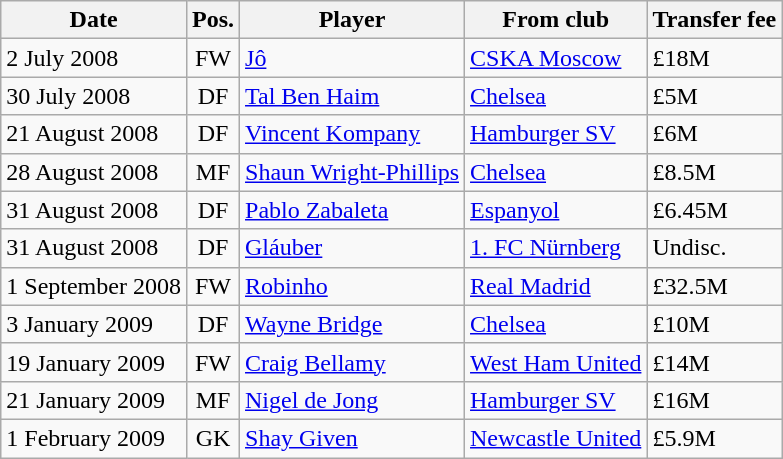<table class="wikitable">
<tr>
<th>Date</th>
<th>Pos.</th>
<th>Player</th>
<th>From club</th>
<th>Transfer fee</th>
</tr>
<tr>
<td>2 July 2008</td>
<td style="text-align:center;">FW</td>
<td> <a href='#'>Jô</a></td>
<td> <a href='#'>CSKA Moscow</a></td>
<td>£18M</td>
</tr>
<tr>
<td>30 July 2008</td>
<td style="text-align:center;">DF</td>
<td> <a href='#'>Tal Ben Haim</a></td>
<td> <a href='#'>Chelsea</a></td>
<td>£5M</td>
</tr>
<tr>
<td>21 August 2008</td>
<td style="text-align:center;">DF</td>
<td> <a href='#'>Vincent Kompany</a></td>
<td> <a href='#'>Hamburger SV</a></td>
<td>£6M</td>
</tr>
<tr>
<td>28 August 2008</td>
<td style="text-align:center;">MF</td>
<td> <a href='#'>Shaun Wright-Phillips</a></td>
<td> <a href='#'>Chelsea</a></td>
<td>£8.5M</td>
</tr>
<tr>
<td>31 August 2008</td>
<td style="text-align:center;">DF</td>
<td> <a href='#'>Pablo Zabaleta</a></td>
<td> <a href='#'>Espanyol</a></td>
<td>£6.45M</td>
</tr>
<tr>
<td>31 August 2008</td>
<td style="text-align:center;">DF</td>
<td> <a href='#'>Gláuber</a></td>
<td> <a href='#'>1. FC Nürnberg</a></td>
<td>Undisc.</td>
</tr>
<tr>
<td>1 September 2008</td>
<td style="text-align:center;">FW</td>
<td> <a href='#'>Robinho</a></td>
<td> <a href='#'>Real Madrid</a></td>
<td>£32.5M</td>
</tr>
<tr>
<td>3 January 2009</td>
<td style="text-align:center;">DF</td>
<td> <a href='#'>Wayne Bridge</a></td>
<td> <a href='#'>Chelsea</a></td>
<td>£10M</td>
</tr>
<tr>
<td>19 January 2009</td>
<td style="text-align:center;">FW</td>
<td> <a href='#'>Craig Bellamy</a></td>
<td> <a href='#'>West Ham United</a></td>
<td>£14M</td>
</tr>
<tr>
<td>21 January 2009</td>
<td style="text-align:center;">MF</td>
<td> <a href='#'>Nigel de Jong</a></td>
<td> <a href='#'>Hamburger SV</a></td>
<td>£16M</td>
</tr>
<tr>
<td>1 February 2009</td>
<td style="text-align:center;">GK</td>
<td> <a href='#'>Shay Given</a></td>
<td> <a href='#'>Newcastle United</a></td>
<td>£5.9M</td>
</tr>
</table>
